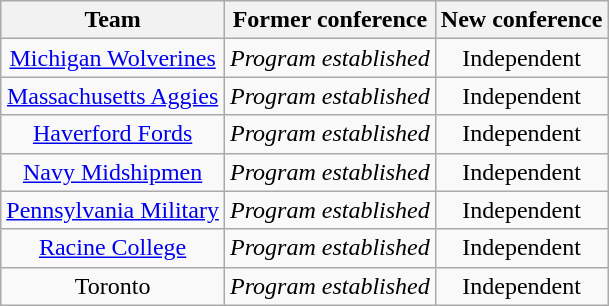<table class="wikitable">
<tr>
<th>Team</th>
<th>Former conference</th>
<th>New conference</th>
</tr>
<tr style="text-align:center;">
<td><a href='#'>Michigan Wolverines</a></td>
<td><em>Program established</em></td>
<td>Independent</td>
</tr>
<tr style="text-align:center;">
<td><a href='#'>Massachusetts Aggies</a></td>
<td><em>Program established</em></td>
<td>Independent</td>
</tr>
<tr style="text-align:center;">
<td><a href='#'>Haverford Fords</a></td>
<td><em>Program established</em></td>
<td>Independent</td>
</tr>
<tr style="text-align:center;">
<td><a href='#'>Navy Midshipmen</a></td>
<td><em>Program established</em></td>
<td>Independent</td>
</tr>
<tr style="text-align:center;">
<td><a href='#'>Pennsylvania Military</a></td>
<td><em>Program established</em></td>
<td>Independent</td>
</tr>
<tr style="text-align:center;">
<td><a href='#'>Racine College</a></td>
<td><em>Program established</em></td>
<td>Independent</td>
</tr>
<tr style="text-align:center;">
<td>Toronto</td>
<td><em>Program established</em></td>
<td>Independent</td>
</tr>
</table>
